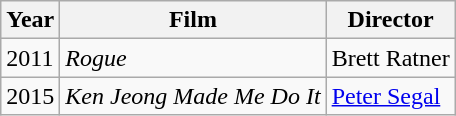<table class="wikitable">
<tr>
<th>Year</th>
<th>Film</th>
<th>Director</th>
</tr>
<tr>
<td>2011</td>
<td><em>Rogue</em></td>
<td>Brett Ratner</td>
</tr>
<tr>
<td>2015</td>
<td><em>Ken Jeong Made Me Do It</em></td>
<td><a href='#'>Peter Segal</a></td>
</tr>
</table>
